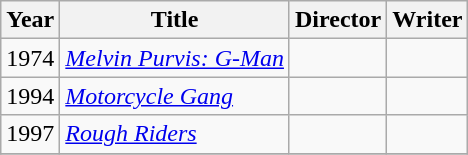<table class="wikitable">
<tr>
<th>Year</th>
<th>Title</th>
<th>Director</th>
<th>Writer</th>
</tr>
<tr>
<td>1974</td>
<td><em><a href='#'>Melvin Purvis: G-Man</a></em></td>
<td></td>
<td></td>
</tr>
<tr>
<td>1994</td>
<td><em><a href='#'>Motorcycle Gang</a></em></td>
<td></td>
<td></td>
</tr>
<tr>
<td>1997</td>
<td><em><a href='#'>Rough Riders</a></em></td>
<td></td>
<td></td>
</tr>
<tr>
</tr>
</table>
